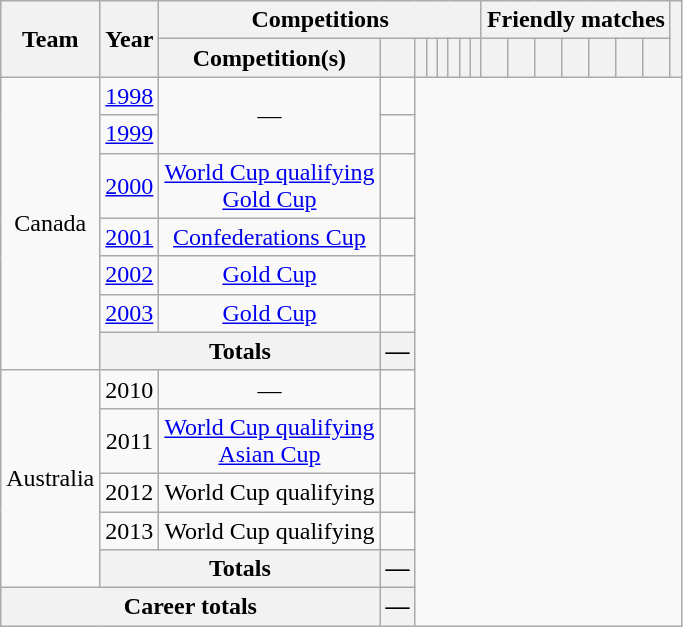<table class="wikitable" style="text-align: center">
<tr>
<th rowspan="2">Team</th>
<th rowspan="2">Year</th>
<th colspan="8">Competitions</th>
<th colspan="7">Friendly matches</th>
<th rowspan="2"></th>
</tr>
<tr>
<th>Competition(s)</th>
<th></th>
<th></th>
<th></th>
<th></th>
<th></th>
<th></th>
<th></th>
<th></th>
<th></th>
<th></th>
<th></th>
<th></th>
<th></th>
<th></th>
</tr>
<tr>
<td rowspan="7">Canada</td>
<td><a href='#'>1998</a></td>
<td rowspan="2">—<br>
</td>
<td></td>
</tr>
<tr>
<td><a href='#'>1999</a><br>
</td>
<td></td>
</tr>
<tr>
<td><a href='#'>2000</a></td>
<td><a href='#'>World Cup qualifying</a><br><a href='#'>Gold Cup</a><br>
</td>
<td></td>
</tr>
<tr>
<td><a href='#'>2001</a></td>
<td><a href='#'>Confederations Cup</a><br>
</td>
<td></td>
</tr>
<tr>
<td><a href='#'>2002</a></td>
<td><a href='#'>Gold Cup</a><br>
</td>
<td></td>
</tr>
<tr>
<td><a href='#'>2003</a></td>
<td><a href='#'>Gold Cup</a><br>
</td>
<td></td>
</tr>
<tr>
<th colspan="2">Totals<br>
</th>
<th>—</th>
</tr>
<tr>
<td rowspan="5">Australia</td>
<td>2010</td>
<td>—<br>
</td>
<td></td>
</tr>
<tr>
<td>2011</td>
<td><a href='#'>World Cup qualifying</a><br><a href='#'>Asian Cup</a><br>
</td>
<td></td>
</tr>
<tr>
<td>2012</td>
<td>World Cup qualifying<br>
</td>
<td></td>
</tr>
<tr>
<td>2013</td>
<td>World Cup qualifying<br>
</td>
<td></td>
</tr>
<tr>
<th colspan="2">Totals<br>
</th>
<th>—</th>
</tr>
<tr>
<th colspan="3">Career totals<br>
</th>
<th>—</th>
</tr>
</table>
